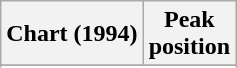<table class="wikitable sortable plainrowheaders" style="text-align:center">
<tr>
<th scope="col">Chart (1994)</th>
<th scope="col">Peak<br> position</th>
</tr>
<tr>
</tr>
<tr>
</tr>
</table>
